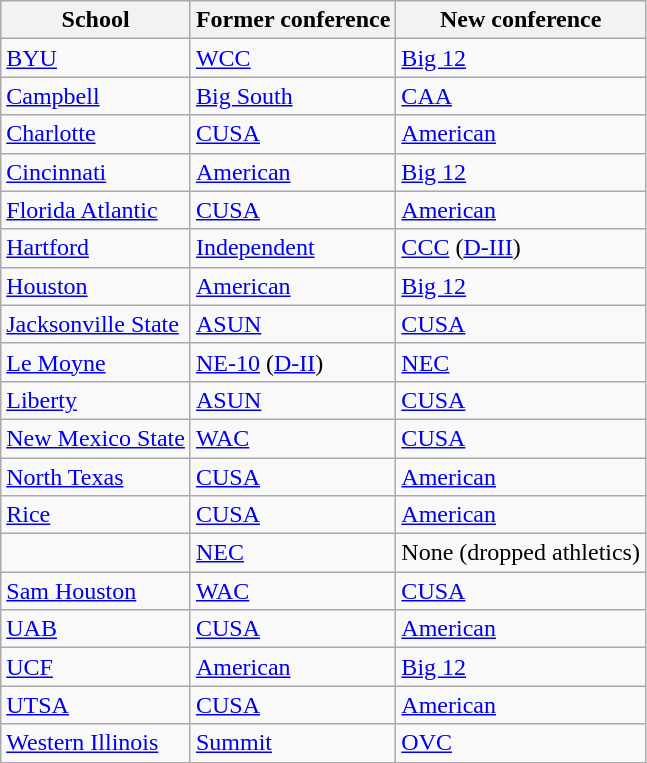<table class="wikitable sortable">
<tr>
<th>School</th>
<th>Former conference</th>
<th>New conference</th>
</tr>
<tr>
<td><a href='#'>BYU</a></td>
<td><a href='#'>WCC</a></td>
<td><a href='#'>Big 12</a></td>
</tr>
<tr>
<td><a href='#'>Campbell</a></td>
<td><a href='#'>Big South</a></td>
<td><a href='#'>CAA</a></td>
</tr>
<tr>
<td><a href='#'>Charlotte</a></td>
<td><a href='#'>CUSA</a></td>
<td><a href='#'>American</a></td>
</tr>
<tr>
<td><a href='#'>Cincinnati</a></td>
<td><a href='#'>American</a></td>
<td><a href='#'>Big 12</a></td>
</tr>
<tr>
<td><a href='#'>Florida Atlantic</a></td>
<td><a href='#'>CUSA</a></td>
<td><a href='#'>American</a></td>
</tr>
<tr>
<td><a href='#'>Hartford</a></td>
<td><a href='#'>Independent</a></td>
<td><a href='#'>CCC</a> (<a href='#'>D-III</a>)</td>
</tr>
<tr>
<td><a href='#'>Houston</a></td>
<td><a href='#'>American</a></td>
<td><a href='#'>Big 12</a></td>
</tr>
<tr>
<td><a href='#'>Jacksonville State</a></td>
<td><a href='#'>ASUN</a></td>
<td><a href='#'>CUSA</a></td>
</tr>
<tr>
<td><a href='#'>Le Moyne</a></td>
<td><a href='#'>NE-10</a> (<a href='#'>D-II</a>)</td>
<td><a href='#'>NEC</a></td>
</tr>
<tr>
<td><a href='#'>Liberty</a></td>
<td><a href='#'>ASUN</a></td>
<td><a href='#'>CUSA</a></td>
</tr>
<tr>
<td><a href='#'>New Mexico State</a></td>
<td><a href='#'>WAC</a></td>
<td><a href='#'>CUSA</a></td>
</tr>
<tr>
<td><a href='#'>North Texas</a></td>
<td><a href='#'>CUSA</a></td>
<td><a href='#'>American</a></td>
</tr>
<tr>
<td><a href='#'>Rice</a></td>
<td><a href='#'>CUSA</a></td>
<td><a href='#'>American</a></td>
</tr>
<tr>
<td></td>
<td><a href='#'>NEC</a></td>
<td>None (dropped athletics)</td>
</tr>
<tr>
<td><a href='#'>Sam Houston</a></td>
<td><a href='#'>WAC</a></td>
<td><a href='#'>CUSA</a></td>
</tr>
<tr>
<td><a href='#'>UAB</a></td>
<td><a href='#'>CUSA</a></td>
<td><a href='#'>American</a></td>
</tr>
<tr>
<td><a href='#'>UCF</a></td>
<td><a href='#'>American</a></td>
<td><a href='#'>Big 12</a></td>
</tr>
<tr>
<td><a href='#'>UTSA</a></td>
<td><a href='#'>CUSA</a></td>
<td><a href='#'>American</a></td>
</tr>
<tr>
<td><a href='#'>Western Illinois</a></td>
<td><a href='#'>Summit</a></td>
<td><a href='#'>OVC</a></td>
</tr>
</table>
